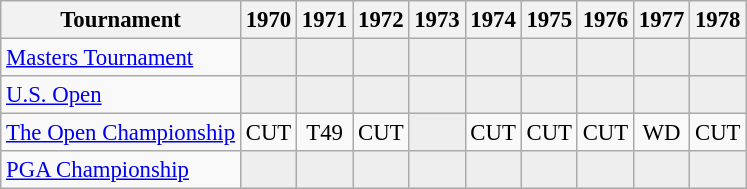<table class="wikitable" style="font-size:95%;text-align:center;">
<tr>
<th>Tournament</th>
<th>1970</th>
<th>1971</th>
<th>1972</th>
<th>1973</th>
<th>1974</th>
<th>1975</th>
<th>1976</th>
<th>1977</th>
<th>1978</th>
</tr>
<tr>
<td align=left><a href='#'>Masters Tournament</a></td>
<td style="background:#eeeeee;"></td>
<td style="background:#eeeeee;"></td>
<td style="background:#eeeeee;"></td>
<td style="background:#eeeeee;"></td>
<td style="background:#eeeeee;"></td>
<td style="background:#eeeeee;"></td>
<td style="background:#eeeeee;"></td>
<td style="background:#eeeeee;"></td>
<td style="background:#eeeeee;"></td>
</tr>
<tr>
<td align=left><a href='#'>U.S. Open</a></td>
<td style="background:#eeeeee;"></td>
<td style="background:#eeeeee;"></td>
<td style="background:#eeeeee;"></td>
<td style="background:#eeeeee;"></td>
<td style="background:#eeeeee;"></td>
<td style="background:#eeeeee;"></td>
<td style="background:#eeeeee;"></td>
<td style="background:#eeeeee;"></td>
<td style="background:#eeeeee;"></td>
</tr>
<tr>
<td align=left><a href='#'>The Open Championship</a></td>
<td>CUT</td>
<td>T49</td>
<td>CUT</td>
<td style="background:#eeeeee;"></td>
<td>CUT</td>
<td>CUT</td>
<td>CUT</td>
<td>WD</td>
<td>CUT</td>
</tr>
<tr>
<td align=left><a href='#'>PGA Championship</a></td>
<td style="background:#eeeeee;"></td>
<td style="background:#eeeeee;"></td>
<td style="background:#eeeeee;"></td>
<td style="background:#eeeeee;"></td>
<td style="background:#eeeeee;"></td>
<td style="background:#eeeeee;"></td>
<td style="background:#eeeeee;"></td>
<td style="background:#eeeeee;"></td>
<td style="background:#eeeeee;"></td>
</tr>
</table>
